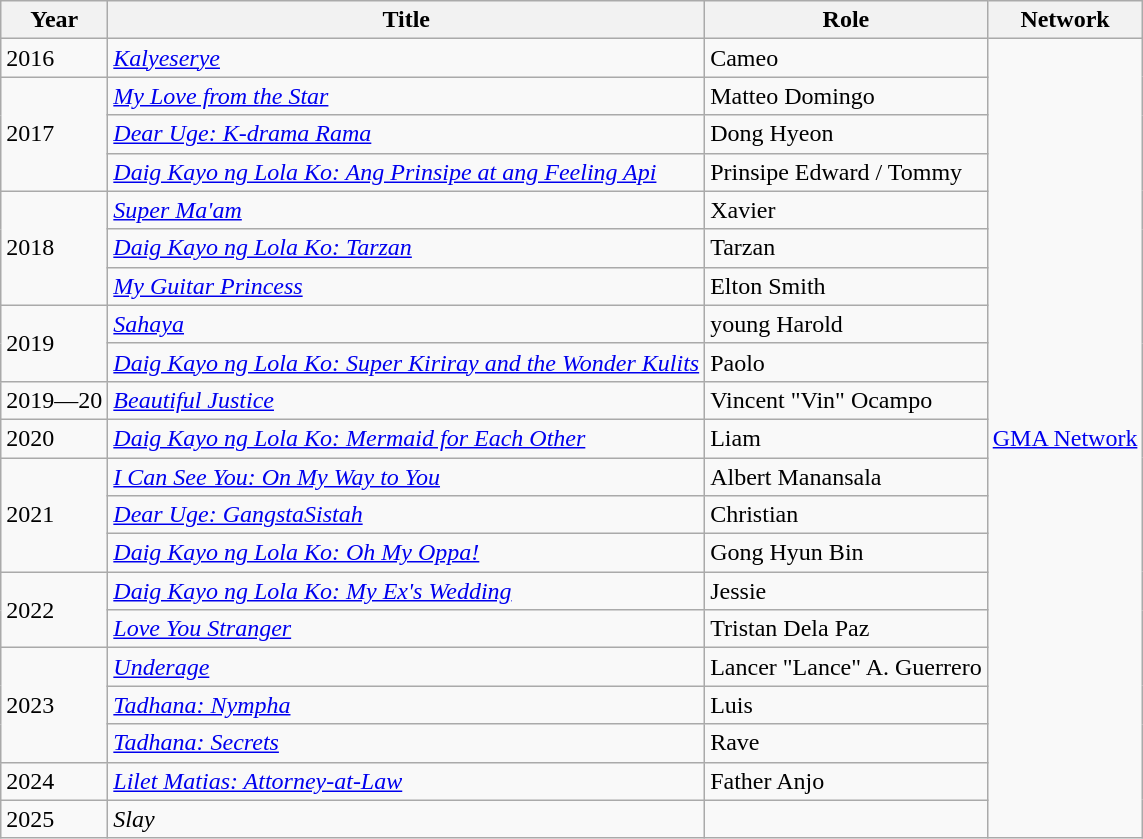<table class="wikitable plainrowheaders sortable">
<tr>
<th scope="col">Year</th>
<th scope="col">Title</th>
<th scope="col">Role</th>
<th scope="col">Network</th>
</tr>
<tr>
<td>2016</td>
<td><em><a href='#'>Kalyeserye</a></em></td>
<td>Cameo</td>
<td rowspan="21"><a href='#'>GMA Network</a></td>
</tr>
<tr>
<td rowspan=3>2017</td>
<td><em><a href='#'>My Love from the Star</a></em></td>
<td>Matteo Domingo</td>
</tr>
<tr>
<td><em><a href='#'>Dear Uge: K-drama Rama</a></em></td>
<td>Dong Hyeon</td>
</tr>
<tr>
<td><em><a href='#'>Daig Kayo ng Lola Ko: Ang Prinsipe at ang Feeling Api</a></em></td>
<td>Prinsipe Edward / Tommy</td>
</tr>
<tr>
<td rowspan=3>2018</td>
<td><em><a href='#'>Super Ma'am</a></em></td>
<td>Xavier</td>
</tr>
<tr>
<td><em><a href='#'>Daig Kayo ng Lola Ko: Tarzan</a></em></td>
<td>Tarzan</td>
</tr>
<tr>
<td><em><a href='#'>My Guitar Princess</a></em></td>
<td>Elton Smith</td>
</tr>
<tr>
<td rowspan=2>2019</td>
<td><em><a href='#'>Sahaya</a></em></td>
<td>young Harold</td>
</tr>
<tr>
<td><em><a href='#'>Daig Kayo ng Lola Ko: Super Kiriray and the Wonder Kulits</a></em></td>
<td>Paolo</td>
</tr>
<tr>
<td>2019—20</td>
<td><em><a href='#'>Beautiful Justice</a></em></td>
<td>Vincent "Vin" Ocampo</td>
</tr>
<tr>
<td>2020</td>
<td><em><a href='#'>Daig Kayo ng Lola Ko: Mermaid for Each Other</a></em></td>
<td>Liam</td>
</tr>
<tr>
<td rowspan=3>2021</td>
<td><em><a href='#'>I Can See You: On My Way to You</a></em></td>
<td>Albert Manansala</td>
</tr>
<tr>
<td><em><a href='#'>Dear Uge: GangstaSistah</a></em></td>
<td>Christian</td>
</tr>
<tr>
<td><em><a href='#'>Daig Kayo ng Lola Ko: Oh My Oppa!</a></em></td>
<td>Gong Hyun Bin</td>
</tr>
<tr>
<td rowspan=2>2022</td>
<td><em><a href='#'>Daig Kayo ng Lola Ko: My Ex's Wedding</a></em></td>
<td>Jessie</td>
</tr>
<tr>
<td><em><a href='#'>Love You Stranger</a></em></td>
<td>Tristan Dela Paz</td>
</tr>
<tr>
<td rowspan="3">2023</td>
<td><em><a href='#'>Underage</a></em></td>
<td>Lancer "Lance" A. Guerrero</td>
</tr>
<tr>
<td><em><a href='#'>Tadhana: Nympha</a></em></td>
<td>Luis</td>
</tr>
<tr>
<td><em><a href='#'>Tadhana: Secrets</a></em></td>
<td>Rave</td>
</tr>
<tr>
<td>2024</td>
<td><em><a href='#'>Lilet Matias: Attorney-at-Law</a></em></td>
<td>Father Anjo</td>
</tr>
<tr>
<td>2025</td>
<td><em>Slay</em></td>
<td></td>
</tr>
</table>
